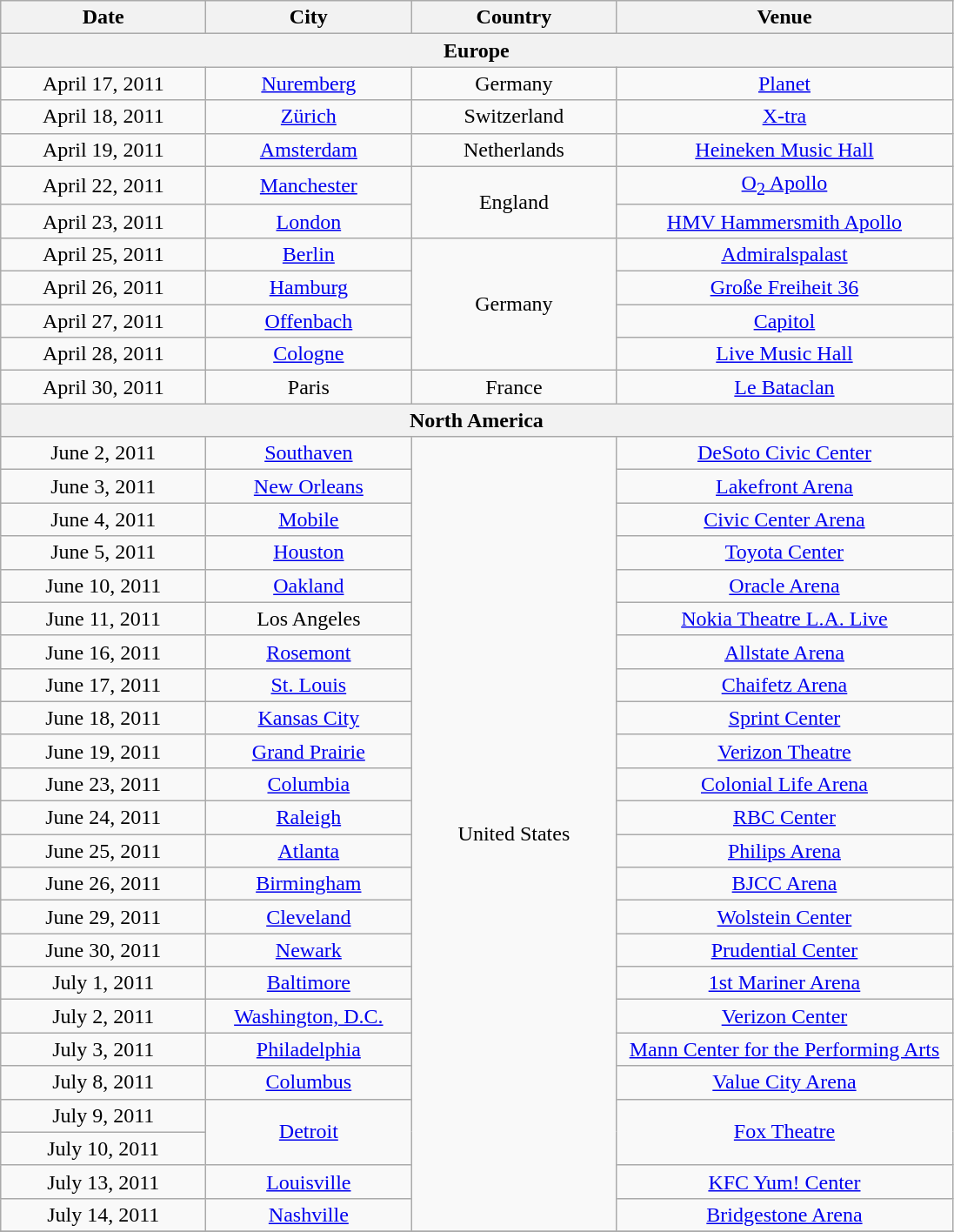<table class="wikitable" style="text-align:center;">
<tr>
<th style="width:150px;">Date</th>
<th style="width:150px;">City</th>
<th style="width:150px;">Country</th>
<th style="width:250px;">Venue</th>
</tr>
<tr>
<th colspan="4">Europe</th>
</tr>
<tr>
<td>April 17, 2011</td>
<td><a href='#'>Nuremberg</a></td>
<td>Germany</td>
<td><a href='#'>Planet</a></td>
</tr>
<tr>
<td>April 18, 2011</td>
<td><a href='#'>Zürich</a></td>
<td>Switzerland</td>
<td><a href='#'>X-tra</a></td>
</tr>
<tr>
<td>April 19, 2011</td>
<td><a href='#'>Amsterdam</a></td>
<td>Netherlands</td>
<td><a href='#'>Heineken Music Hall</a></td>
</tr>
<tr>
<td>April 22, 2011</td>
<td><a href='#'>Manchester</a></td>
<td rowspan="2">England</td>
<td><a href='#'>O<sub>2</sub> Apollo</a></td>
</tr>
<tr>
<td>April 23, 2011</td>
<td><a href='#'>London</a></td>
<td><a href='#'>HMV Hammersmith Apollo</a></td>
</tr>
<tr>
<td>April 25, 2011</td>
<td><a href='#'>Berlin</a></td>
<td rowspan="4">Germany</td>
<td><a href='#'>Admiralspalast</a></td>
</tr>
<tr>
<td>April 26, 2011</td>
<td><a href='#'>Hamburg</a></td>
<td><a href='#'>Große Freiheit 36</a></td>
</tr>
<tr>
<td>April 27, 2011</td>
<td><a href='#'>Offenbach</a></td>
<td><a href='#'>Capitol</a></td>
</tr>
<tr>
<td>April 28, 2011</td>
<td><a href='#'>Cologne</a></td>
<td><a href='#'>Live Music Hall</a></td>
</tr>
<tr>
<td>April 30, 2011</td>
<td>Paris</td>
<td>France</td>
<td><a href='#'>Le Bataclan</a></td>
</tr>
<tr>
<th colspan="4">North America</th>
</tr>
<tr>
<td>June 2, 2011</td>
<td><a href='#'>Southaven</a></td>
<td rowspan="24">United States</td>
<td><a href='#'>DeSoto Civic Center</a></td>
</tr>
<tr>
<td>June 3, 2011</td>
<td><a href='#'>New Orleans</a></td>
<td><a href='#'>Lakefront Arena</a></td>
</tr>
<tr>
<td>June 4, 2011</td>
<td><a href='#'>Mobile</a></td>
<td><a href='#'>Civic Center Arena</a></td>
</tr>
<tr>
<td>June 5, 2011</td>
<td><a href='#'>Houston</a></td>
<td><a href='#'>Toyota Center</a></td>
</tr>
<tr>
<td>June 10, 2011</td>
<td><a href='#'>Oakland</a></td>
<td><a href='#'>Oracle Arena</a></td>
</tr>
<tr>
<td>June 11, 2011</td>
<td>Los Angeles</td>
<td><a href='#'>Nokia Theatre L.A. Live</a></td>
</tr>
<tr>
<td>June 16, 2011</td>
<td><a href='#'>Rosemont</a></td>
<td><a href='#'>Allstate Arena</a></td>
</tr>
<tr>
<td>June 17, 2011</td>
<td><a href='#'>St. Louis</a></td>
<td><a href='#'>Chaifetz Arena</a></td>
</tr>
<tr>
<td>June 18, 2011</td>
<td><a href='#'>Kansas City</a></td>
<td><a href='#'>Sprint Center</a></td>
</tr>
<tr>
<td>June 19, 2011</td>
<td><a href='#'>Grand Prairie</a></td>
<td><a href='#'>Verizon Theatre</a></td>
</tr>
<tr>
<td>June 23, 2011</td>
<td><a href='#'>Columbia</a></td>
<td><a href='#'>Colonial Life Arena</a></td>
</tr>
<tr>
<td>June 24, 2011</td>
<td><a href='#'>Raleigh</a></td>
<td><a href='#'>RBC Center</a></td>
</tr>
<tr>
<td>June 25, 2011</td>
<td><a href='#'>Atlanta</a></td>
<td><a href='#'>Philips Arena</a></td>
</tr>
<tr>
<td>June 26, 2011</td>
<td><a href='#'>Birmingham</a></td>
<td><a href='#'>BJCC Arena</a></td>
</tr>
<tr>
<td>June 29, 2011</td>
<td><a href='#'>Cleveland</a></td>
<td><a href='#'>Wolstein Center</a></td>
</tr>
<tr>
<td>June 30, 2011</td>
<td><a href='#'>Newark</a></td>
<td><a href='#'>Prudential Center</a></td>
</tr>
<tr>
<td>July 1, 2011</td>
<td><a href='#'>Baltimore</a></td>
<td><a href='#'>1st Mariner Arena</a></td>
</tr>
<tr>
<td>July 2, 2011</td>
<td><a href='#'>Washington, D.C.</a></td>
<td><a href='#'>Verizon Center</a></td>
</tr>
<tr>
<td>July 3, 2011</td>
<td><a href='#'>Philadelphia</a></td>
<td><a href='#'>Mann Center for the Performing Arts</a></td>
</tr>
<tr>
<td>July 8, 2011</td>
<td><a href='#'>Columbus</a></td>
<td><a href='#'>Value City Arena</a></td>
</tr>
<tr>
<td>July 9, 2011</td>
<td rowspan="2"><a href='#'>Detroit</a></td>
<td rowspan="2"><a href='#'>Fox Theatre</a></td>
</tr>
<tr>
<td>July 10, 2011</td>
</tr>
<tr>
<td>July 13, 2011</td>
<td><a href='#'>Louisville</a></td>
<td><a href='#'>KFC Yum! Center</a></td>
</tr>
<tr>
<td>July 14, 2011</td>
<td><a href='#'>Nashville</a></td>
<td><a href='#'>Bridgestone Arena</a></td>
</tr>
<tr>
</tr>
</table>
